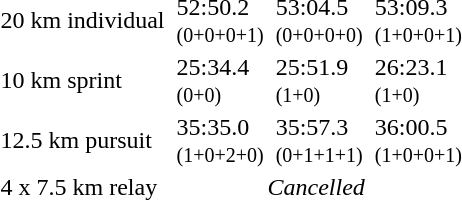<table>
<tr>
<td>20 km individual<br><em></em></td>
<td></td>
<td>52:50.2<br><small>(0+0+0+1)</small></td>
<td></td>
<td>53:04.5<br><small>(0+0+0+0)</small></td>
<td></td>
<td>53:09.3<br><small>(1+0+0+1)</small></td>
</tr>
<tr>
<td>10 km sprint<br><em></em></td>
<td></td>
<td>25:34.4<br><small>(0+0)</small></td>
<td></td>
<td>25:51.9<br><small>(1+0)</small></td>
<td></td>
<td>26:23.1<br><small>(1+0)</small></td>
</tr>
<tr>
<td>12.5 km pursuit<br><em></em></td>
<td></td>
<td>35:35.0<br><small>(1+0+2+0)</small></td>
<td></td>
<td>35:57.3<br><small>(0+1+1+1)</small></td>
<td></td>
<td>36:00.5<br><small>(1+0+0+1)</small></td>
</tr>
<tr>
<td>4 x 7.5 km relay</td>
<td colspan=6 align=center><em>Cancelled</em></td>
</tr>
</table>
